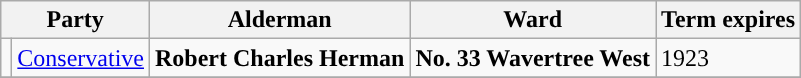<table class="wikitable">
<tr>
<th colspan="2">Party</th>
<th>Alderman</th>
<th>Ward</th>
<th>Term expires</th>
</tr>
<tr>
<td style="background-color:"></td>
<td><a href='#'>Conservative</a></td>
<td><strong>Robert Charles Herman</strong></td>
<td><strong>No. 33 Wavertree West</strong></td>
<td>1923</td>
</tr>
<tr>
</tr>
</table>
